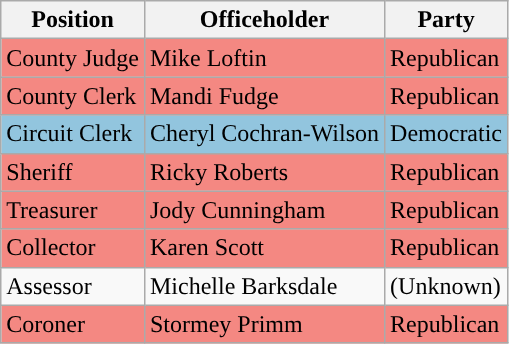<table class="wikitable">
<tr>
<th>Position</th>
<th>Officeholder</th>
<th>Party</th>
</tr>
<tr style="background-color:#F48882;">
<td>County Judge</td>
<td>Mike Loftin</td>
<td>Republican</td>
</tr>
<tr style="background-color:#F48882;">
<td>County Clerk</td>
<td>Mandi Fudge</td>
<td>Republican</td>
</tr>
<tr style="background-color:#92C5DE;">
<td>Circuit Clerk</td>
<td>Cheryl Cochran-Wilson</td>
<td>Democratic</td>
</tr>
<tr style="background-color:#F48882;">
<td>Sheriff</td>
<td>Ricky Roberts</td>
<td>Republican</td>
</tr>
<tr style="background-color:#F48882;">
<td>Treasurer</td>
<td>Jody Cunningham</td>
<td>Republican</td>
</tr>
<tr style="background-color:#F48882;">
<td>Collector</td>
<td>Karen Scott</td>
<td>Republican</td>
</tr>
<tr>
<td>Assessor</td>
<td>Michelle Barksdale</td>
<td>(Unknown)</td>
</tr>
<tr style="background-color:#F48882;">
<td>Coroner</td>
<td>Stormey Primm</td>
<td>Republican</td>
</tr>
</table>
